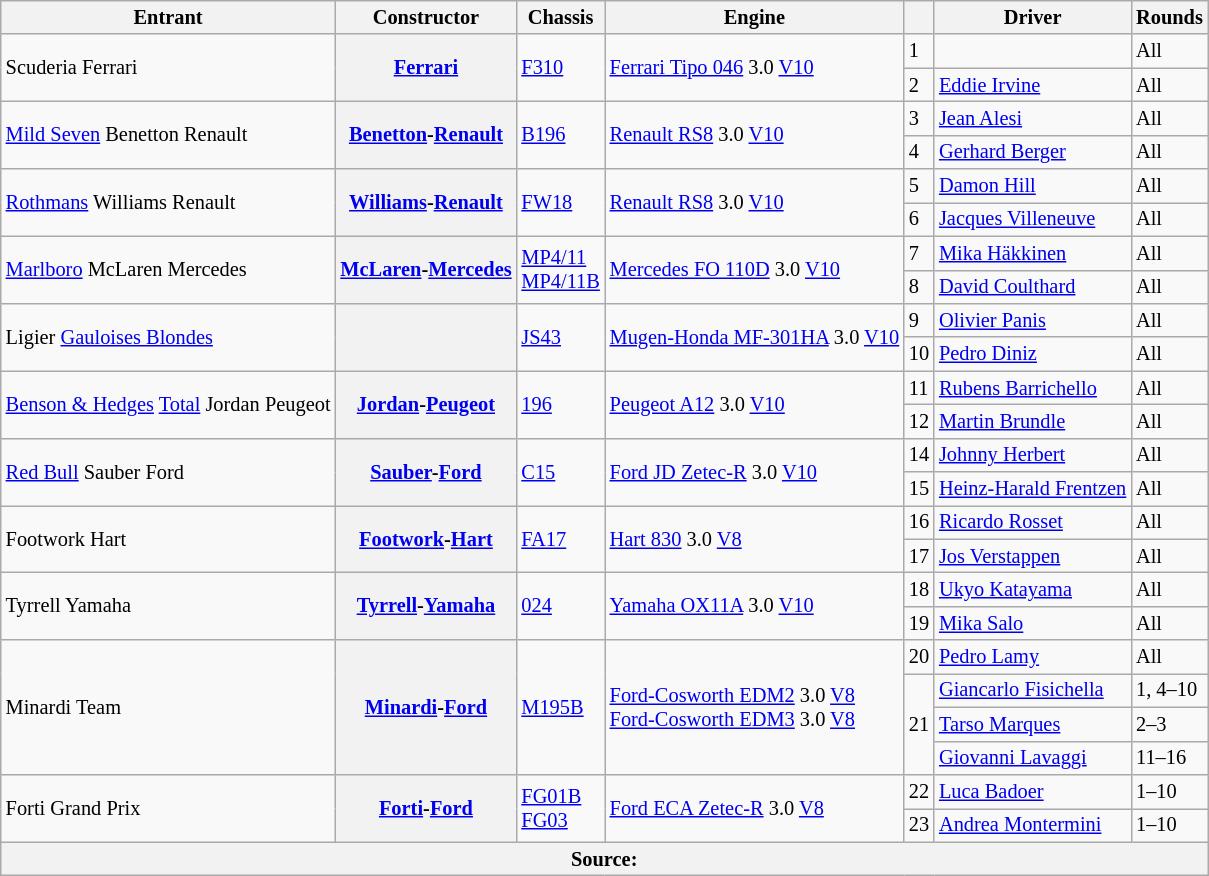<table class="wikitable sortable" style="font-size: 85%">
<tr>
<th>Entrant</th>
<th>Constructor</th>
<th>Chassis</th>
<th>Engine</th>
<th></th>
<th>Driver</th>
<th>Rounds</th>
</tr>
<tr>
<td rowspan=2> Scuderia Ferrari</td>
<th rowspan=2><a href='#'>Ferrari</a></th>
<td rowspan=2><a href='#'>F310</a></td>
<td rowspan=2><a href='#'>Ferrari Tipo 046</a> 3.0 <a href='#'>V10</a></td>
<td>1</td>
<td></td>
<td>All</td>
</tr>
<tr>
<td>2</td>
<td> <a href='#'>Eddie Irvine</a></td>
<td>All</td>
</tr>
<tr>
<td rowspan=2> <a href='#'>Mild Seven</a> Benetton Renault</td>
<th rowspan=2><a href='#'>Benetton</a>-<a href='#'>Renault</a></th>
<td rowspan=2><a href='#'>B196</a></td>
<td rowspan=2><a href='#'>Renault RS8</a> 3.0 <a href='#'>V10</a></td>
<td>3</td>
<td> <a href='#'>Jean Alesi</a></td>
<td>All</td>
</tr>
<tr>
<td>4</td>
<td> <a href='#'>Gerhard Berger</a></td>
<td>All</td>
</tr>
<tr>
<td rowspan=2> <a href='#'>Rothmans</a> Williams Renault</td>
<th rowspan=2><a href='#'>Williams</a>-<a href='#'>Renault</a></th>
<td rowspan=2><a href='#'>FW18</a></td>
<td rowspan=2><a href='#'>Renault RS8</a> 3.0 <a href='#'>V10</a></td>
<td>5</td>
<td> <a href='#'>Damon Hill</a></td>
<td>All</td>
</tr>
<tr>
<td>6</td>
<td> <a href='#'>Jacques Villeneuve</a></td>
<td>All</td>
</tr>
<tr>
<td rowspan=2> <a href='#'>Marlboro</a> McLaren Mercedes</td>
<th rowspan=2><a href='#'>McLaren</a>-<a href='#'>Mercedes</a></th>
<td rowspan=2><a href='#'>MP4/11</a><br><a href='#'>MP4/11B</a></td>
<td rowspan=2><a href='#'>Mercedes FO 110D</a> 3.0 <a href='#'>V10</a></td>
<td>7</td>
<td> <a href='#'>Mika Häkkinen</a></td>
<td>All</td>
</tr>
<tr>
<td>8</td>
<td> <a href='#'>David Coulthard</a></td>
<td>All</td>
</tr>
<tr>
<td rowspan=2> Ligier <a href='#'>Gauloises Blondes</a></td>
<th rowspan=2></th>
<td rowspan=2><a href='#'>JS43</a></td>
<td rowspan=2><a href='#'>Mugen-Honda MF-301HA</a> 3.0 <a href='#'>V10</a></td>
<td>9</td>
<td> <a href='#'>Olivier Panis</a></td>
<td>All</td>
</tr>
<tr>
<td>10</td>
<td> <a href='#'>Pedro Diniz</a></td>
<td>All</td>
</tr>
<tr>
<td rowspan=2> <a href='#'>Benson & Hedges</a> <a href='#'>Total</a> Jordan Peugeot</td>
<th rowspan=2><a href='#'>Jordan</a>-<a href='#'>Peugeot</a></th>
<td rowspan=2><a href='#'>196</a></td>
<td rowspan=2><a href='#'>Peugeot A12</a> 3.0 <a href='#'>V10</a></td>
<td>11</td>
<td> <a href='#'>Rubens Barrichello</a></td>
<td>All</td>
</tr>
<tr>
<td>12</td>
<td> <a href='#'>Martin Brundle</a></td>
<td>All</td>
</tr>
<tr>
<td rowspan=2> <a href='#'>Red Bull</a> Sauber Ford</td>
<th rowspan=2><a href='#'>Sauber</a>-<a href='#'>Ford</a></th>
<td rowspan=2><a href='#'>C15</a></td>
<td rowspan=2><a href='#'>Ford JD Zetec-R</a> 3.0 <a href='#'>V10</a></td>
<td>14</td>
<td> <a href='#'>Johnny Herbert</a></td>
<td>All</td>
</tr>
<tr>
<td>15</td>
<td> <a href='#'>Heinz-Harald Frentzen</a></td>
<td>All</td>
</tr>
<tr>
<td rowspan=2> Footwork Hart</td>
<th rowspan=2><a href='#'>Footwork</a>-<a href='#'>Hart</a></th>
<td rowspan=2><a href='#'>FA17</a></td>
<td rowspan=2><a href='#'>Hart 830</a> 3.0 <a href='#'>V8</a></td>
<td>16</td>
<td> <a href='#'>Ricardo Rosset</a></td>
<td>All</td>
</tr>
<tr>
<td>17</td>
<td> <a href='#'>Jos Verstappen</a></td>
<td>All</td>
</tr>
<tr>
<td rowspan=2> Tyrrell Yamaha</td>
<th rowspan=2><a href='#'>Tyrrell</a>-<a href='#'>Yamaha</a></th>
<td rowspan=2><a href='#'>024</a></td>
<td rowspan=2><a href='#'>Yamaha OX11A</a> 3.0 <a href='#'>V10</a></td>
<td>18</td>
<td> <a href='#'>Ukyo Katayama</a></td>
<td>All</td>
</tr>
<tr>
<td>19</td>
<td> <a href='#'>Mika Salo</a></td>
<td>All</td>
</tr>
<tr>
<td rowspan=4> Minardi Team</td>
<th rowspan=4><a href='#'>Minardi</a>-<a href='#'>Ford</a></th>
<td rowspan=4><a href='#'>M195B</a></td>
<td rowspan=4><a href='#'>Ford-Cosworth EDM2</a> 3.0 <a href='#'>V8</a><br><a href='#'>Ford-Cosworth EDM3</a> 3.0 <a href='#'>V8</a></td>
<td>20</td>
<td> <a href='#'>Pedro Lamy</a></td>
<td>All</td>
</tr>
<tr>
<td align="left" rowspan=3>21</td>
<td> <a href='#'>Giancarlo Fisichella</a></td>
<td>1, 4–10</td>
</tr>
<tr>
<td> <a href='#'>Tarso Marques</a></td>
<td>2–3</td>
</tr>
<tr>
<td> <a href='#'>Giovanni Lavaggi</a></td>
<td>11–16</td>
</tr>
<tr>
<td rowspan=2> Forti Grand Prix</td>
<th rowspan=2><a href='#'>Forti</a>-<a href='#'>Ford</a></th>
<td rowspan=2><a href='#'>FG01B</a><br><a href='#'>FG03</a></td>
<td rowspan=2><a href='#'>Ford ECA Zetec-R</a> 3.0 <a href='#'>V8</a></td>
<td>22</td>
<td> <a href='#'>Luca Badoer</a></td>
<td>1–10</td>
</tr>
<tr>
<td>23</td>
<td> <a href='#'>Andrea Montermini</a></td>
<td>1–10</td>
</tr>
<tr>
<th colspan="8">Source:</th>
</tr>
</table>
